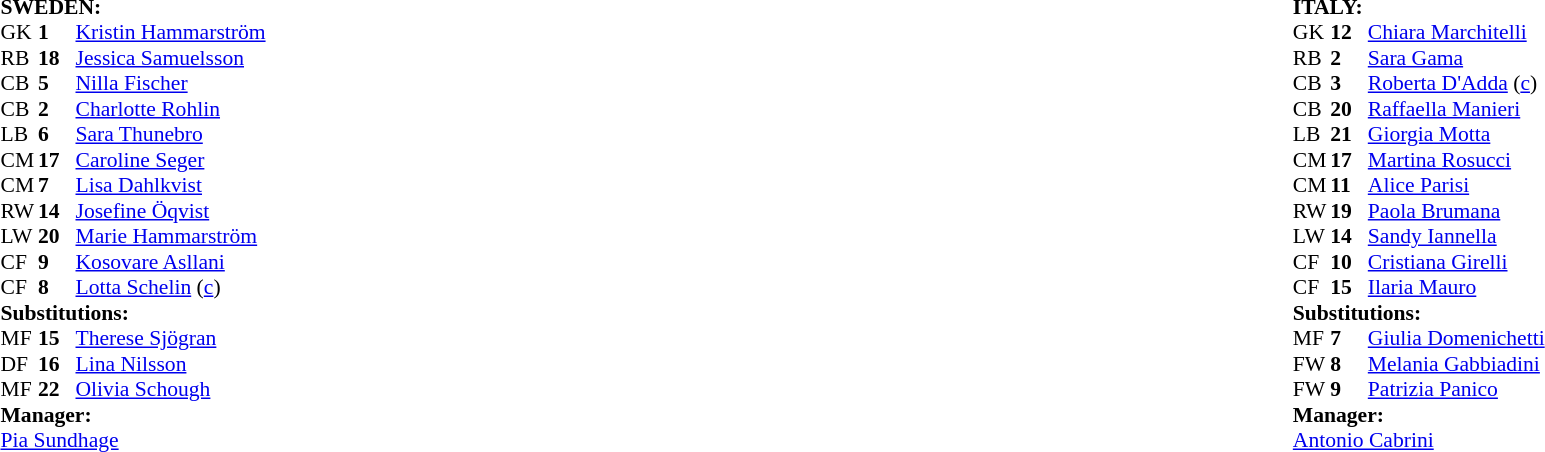<table width="100%">
<tr>
<td valign="top" width="50%"><br><table style="font-size: 90%" cellspacing="0" cellpadding="0">
<tr>
<td colspan=4><br><strong>SWEDEN:</strong></td>
</tr>
<tr>
<th width="25"></th>
<th width="25"></th>
</tr>
<tr>
<td>GK</td>
<td><strong>1</strong></td>
<td><a href='#'>Kristin Hammarström</a></td>
</tr>
<tr>
<td>RB</td>
<td><strong>18</strong></td>
<td><a href='#'>Jessica Samuelsson</a></td>
</tr>
<tr>
<td>CB</td>
<td><strong>5</strong></td>
<td><a href='#'>Nilla Fischer</a></td>
<td></td>
</tr>
<tr>
<td>CB</td>
<td><strong>2</strong></td>
<td><a href='#'>Charlotte Rohlin</a></td>
</tr>
<tr>
<td>LB</td>
<td><strong>6</strong></td>
<td><a href='#'>Sara Thunebro</a></td>
<td></td>
<td></td>
</tr>
<tr>
<td>CM</td>
<td><strong>17</strong></td>
<td><a href='#'>Caroline Seger</a></td>
<td></td>
<td></td>
</tr>
<tr>
<td>CM</td>
<td><strong>7</strong></td>
<td><a href='#'>Lisa Dahlkvist</a></td>
</tr>
<tr>
<td>RW</td>
<td><strong>14</strong></td>
<td><a href='#'>Josefine Öqvist</a></td>
</tr>
<tr>
<td>LW</td>
<td><strong>20</strong></td>
<td><a href='#'>Marie Hammarström</a></td>
</tr>
<tr>
<td>CF</td>
<td><strong>9</strong></td>
<td><a href='#'>Kosovare Asllani</a></td>
<td></td>
<td></td>
</tr>
<tr>
<td>CF</td>
<td><strong>8</strong></td>
<td><a href='#'>Lotta Schelin</a> (<a href='#'>c</a>)</td>
</tr>
<tr>
<td colspan=3><strong>Substitutions:</strong></td>
</tr>
<tr>
<td>MF</td>
<td><strong>15</strong></td>
<td><a href='#'>Therese Sjögran</a></td>
<td></td>
<td></td>
</tr>
<tr>
<td>DF</td>
<td><strong>16</strong></td>
<td><a href='#'>Lina Nilsson</a></td>
<td></td>
<td></td>
</tr>
<tr>
<td>MF</td>
<td><strong>22</strong></td>
<td><a href='#'>Olivia Schough</a></td>
<td></td>
<td></td>
</tr>
<tr>
<td colspan=3><strong>Manager:</strong></td>
</tr>
<tr>
<td colspan="3"><a href='#'>Pia Sundhage</a></td>
</tr>
</table>
</td>
<td valign="top"></td>
<td valign="top" width="50%"><br><table style="font-size: 90%" cellspacing="0" cellpadding="0" align="center">
<tr>
<td colspan=4><br><strong>ITALY:</strong></td>
</tr>
<tr>
<th width="25"></th>
<th width="25"></th>
</tr>
<tr>
<td>GK</td>
<td><strong>12</strong></td>
<td><a href='#'>Chiara Marchitelli</a></td>
</tr>
<tr>
<td>RB</td>
<td><strong>2</strong></td>
<td><a href='#'>Sara Gama</a></td>
</tr>
<tr>
<td>CB</td>
<td><strong>3</strong></td>
<td><a href='#'>Roberta D'Adda</a> (<a href='#'>c</a>)</td>
</tr>
<tr>
<td>CB</td>
<td><strong>20</strong></td>
<td><a href='#'>Raffaella Manieri</a></td>
</tr>
<tr>
<td>LB</td>
<td><strong>21</strong></td>
<td><a href='#'>Giorgia Motta</a></td>
<td></td>
</tr>
<tr>
<td>CM</td>
<td><strong>17</strong></td>
<td><a href='#'>Martina Rosucci</a></td>
<td></td>
</tr>
<tr>
<td>CM</td>
<td><strong>11</strong></td>
<td><a href='#'>Alice Parisi</a></td>
</tr>
<tr>
<td>RW</td>
<td><strong>19</strong></td>
<td><a href='#'>Paola Brumana</a></td>
<td></td>
<td></td>
</tr>
<tr>
<td>LW</td>
<td><strong>14</strong></td>
<td><a href='#'>Sandy Iannella</a></td>
</tr>
<tr>
<td>CF</td>
<td><strong>10</strong></td>
<td><a href='#'>Cristiana Girelli</a></td>
<td></td>
<td></td>
</tr>
<tr>
<td>CF</td>
<td><strong>15</strong></td>
<td><a href='#'>Ilaria Mauro</a></td>
<td></td>
<td></td>
</tr>
<tr>
<td colspan=3><strong>Substitutions:</strong></td>
</tr>
<tr>
<td>MF</td>
<td><strong>7</strong></td>
<td><a href='#'>Giulia Domenichetti</a></td>
<td></td>
<td></td>
</tr>
<tr>
<td>FW</td>
<td><strong>8</strong></td>
<td><a href='#'>Melania Gabbiadini</a></td>
<td></td>
<td></td>
</tr>
<tr>
<td>FW</td>
<td><strong>9</strong></td>
<td><a href='#'>Patrizia Panico</a></td>
<td></td>
<td></td>
</tr>
<tr>
<td colspan=3><strong>Manager:</strong></td>
</tr>
<tr>
<td colspan=3><a href='#'>Antonio Cabrini</a></td>
</tr>
</table>
</td>
</tr>
</table>
